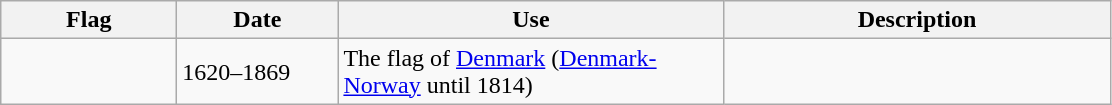<table class="wikitable">
<tr>
<th style="width:110px;">Flag</th>
<th style="width:100px;">Date</th>
<th style="width:250px;">Use</th>
<th style="width:250px;">Description</th>
</tr>
<tr>
<td></td>
<td>1620–1869</td>
<td>The flag of <a href='#'>Denmark</a> (<a href='#'>Denmark-Norway</a> until 1814)</td>
<td></td>
</tr>
</table>
